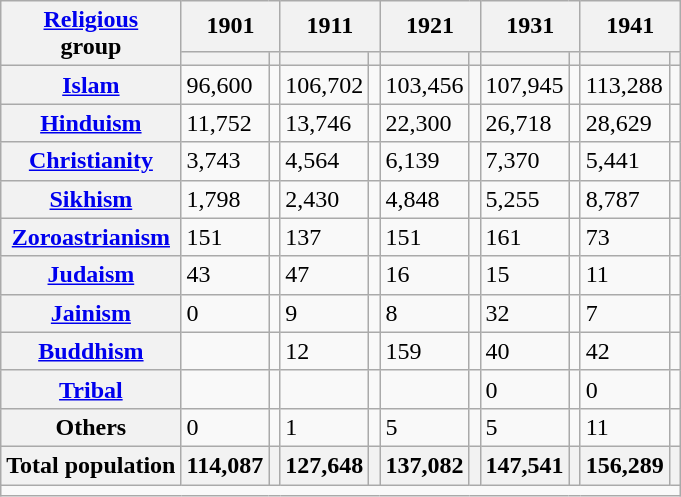<table class="wikitable sortable">
<tr>
<th rowspan="2"><a href='#'>Religious</a><br>group</th>
<th colspan="2">1901</th>
<th colspan="2">1911</th>
<th colspan="2">1921</th>
<th colspan="2">1931</th>
<th colspan="2">1941</th>
</tr>
<tr>
<th><a href='#'></a></th>
<th></th>
<th></th>
<th></th>
<th></th>
<th></th>
<th></th>
<th></th>
<th></th>
<th></th>
</tr>
<tr>
<th><a href='#'>Islam</a> </th>
<td>96,600</td>
<td></td>
<td>106,702</td>
<td></td>
<td>103,456</td>
<td></td>
<td>107,945</td>
<td></td>
<td>113,288</td>
<td></td>
</tr>
<tr>
<th><a href='#'>Hinduism</a> </th>
<td>11,752</td>
<td></td>
<td>13,746</td>
<td></td>
<td>22,300</td>
<td></td>
<td>26,718</td>
<td></td>
<td>28,629</td>
<td></td>
</tr>
<tr>
<th><a href='#'>Christianity</a> </th>
<td>3,743</td>
<td></td>
<td>4,564</td>
<td></td>
<td>6,139</td>
<td></td>
<td>7,370</td>
<td></td>
<td>5,441</td>
<td></td>
</tr>
<tr>
<th><a href='#'>Sikhism</a> </th>
<td>1,798</td>
<td></td>
<td>2,430</td>
<td></td>
<td>4,848</td>
<td></td>
<td>5,255</td>
<td></td>
<td>8,787</td>
<td></td>
</tr>
<tr>
<th><a href='#'>Zoroastrianism</a> </th>
<td>151</td>
<td></td>
<td>137</td>
<td></td>
<td>151</td>
<td></td>
<td>161</td>
<td></td>
<td>73</td>
<td></td>
</tr>
<tr>
<th><a href='#'>Judaism</a> </th>
<td>43</td>
<td></td>
<td>47</td>
<td></td>
<td>16</td>
<td></td>
<td>15</td>
<td></td>
<td>11</td>
<td></td>
</tr>
<tr>
<th><a href='#'>Jainism</a> </th>
<td>0</td>
<td></td>
<td>9</td>
<td></td>
<td>8</td>
<td></td>
<td>32</td>
<td></td>
<td>7</td>
<td></td>
</tr>
<tr>
<th><a href='#'>Buddhism</a> </th>
<td></td>
<td></td>
<td>12</td>
<td></td>
<td>159</td>
<td></td>
<td>40</td>
<td></td>
<td>42</td>
<td></td>
</tr>
<tr>
<th><a href='#'>Tribal</a></th>
<td></td>
<td></td>
<td></td>
<td></td>
<td></td>
<td></td>
<td>0</td>
<td></td>
<td>0</td>
<td></td>
</tr>
<tr>
<th>Others</th>
<td>0</td>
<td></td>
<td>1</td>
<td></td>
<td>5</td>
<td></td>
<td>5</td>
<td></td>
<td>11</td>
<td></td>
</tr>
<tr>
<th>Total population</th>
<th>114,087</th>
<th></th>
<th>127,648</th>
<th></th>
<th>137,082</th>
<th></th>
<th>147,541</th>
<th></th>
<th>156,289</th>
<th></th>
</tr>
<tr class="sortbottom">
<td colspan="11"></td>
</tr>
</table>
